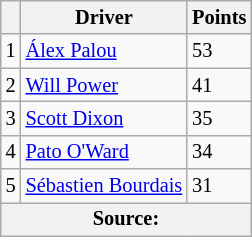<table class="wikitable" style="font-size: 85%;">
<tr>
<th scope="col"></th>
<th scope="col">Driver</th>
<th scope="col">Points</th>
</tr>
<tr>
<td align="center">1</td>
<td> <a href='#'>Álex Palou</a></td>
<td align="left">53</td>
</tr>
<tr>
<td align="center">2</td>
<td> <a href='#'>Will Power</a></td>
<td align="left">41</td>
</tr>
<tr>
<td align="center">3</td>
<td> <a href='#'>Scott Dixon</a></td>
<td align="left">35</td>
</tr>
<tr>
<td align="center">4</td>
<td> <a href='#'>Pato O'Ward</a></td>
<td align="left">34</td>
</tr>
<tr>
<td align="center">5</td>
<td> <a href='#'>Sébastien Bourdais</a></td>
<td align="left">31</td>
</tr>
<tr>
<th colspan=4>Source:</th>
</tr>
</table>
